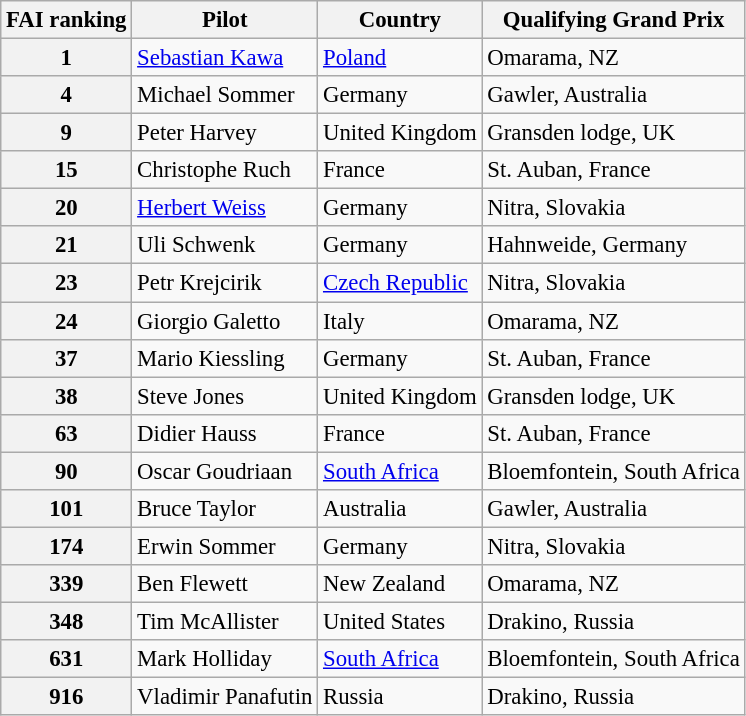<table class="wikitable" style="font-size: 95%;">
<tr>
<th>FAI ranking</th>
<th>Pilot</th>
<th>Country</th>
<th>Qualifying Grand Prix</th>
</tr>
<tr>
<th>1</th>
<td> <a href='#'>Sebastian Kawa</a></td>
<td><a href='#'>Poland</a></td>
<td>Omarama, NZ</td>
</tr>
<tr>
<th>4</th>
<td> Michael Sommer</td>
<td>Germany</td>
<td>Gawler, Australia</td>
</tr>
<tr>
<th>9</th>
<td> Peter Harvey</td>
<td>United Kingdom</td>
<td>Gransden lodge, UK</td>
</tr>
<tr>
<th>15</th>
<td> Christophe Ruch</td>
<td>France</td>
<td>St. Auban, France</td>
</tr>
<tr>
<th>20</th>
<td> <a href='#'>Herbert Weiss</a></td>
<td>Germany</td>
<td>Nitra, Slovakia</td>
</tr>
<tr>
<th>21</th>
<td> Uli Schwenk</td>
<td>Germany</td>
<td>Hahnweide, Germany</td>
</tr>
<tr>
<th>23</th>
<td> Petr Krejcirik</td>
<td><a href='#'>Czech Republic</a></td>
<td>Nitra, Slovakia</td>
</tr>
<tr>
<th>24</th>
<td> Giorgio Galetto</td>
<td>Italy</td>
<td>Omarama, NZ</td>
</tr>
<tr>
<th>37</th>
<td> Mario Kiessling</td>
<td>Germany</td>
<td>St. Auban, France</td>
</tr>
<tr>
<th>38</th>
<td> Steve Jones</td>
<td>United Kingdom</td>
<td>Gransden lodge, UK</td>
</tr>
<tr>
<th>63</th>
<td> Didier Hauss</td>
<td>France</td>
<td>St. Auban, France</td>
</tr>
<tr>
<th>90</th>
<td> Oscar Goudriaan</td>
<td><a href='#'>South Africa</a></td>
<td>Bloemfontein, South Africa</td>
</tr>
<tr>
<th>101</th>
<td> Bruce Taylor</td>
<td>Australia</td>
<td>Gawler, Australia</td>
</tr>
<tr>
<th>174</th>
<td> Erwin Sommer</td>
<td>Germany</td>
<td>Nitra, Slovakia</td>
</tr>
<tr>
<th>339</th>
<td> Ben Flewett</td>
<td>New Zealand</td>
<td>Omarama, NZ</td>
</tr>
<tr>
<th>348</th>
<td> Tim McAllister</td>
<td>United States</td>
<td>Drakino, Russia</td>
</tr>
<tr>
<th>631</th>
<td> Mark Holliday</td>
<td><a href='#'>South Africa</a></td>
<td>Bloemfontein, South Africa</td>
</tr>
<tr>
<th>916</th>
<td> Vladimir Panafutin</td>
<td>Russia</td>
<td>Drakino, Russia</td>
</tr>
</table>
